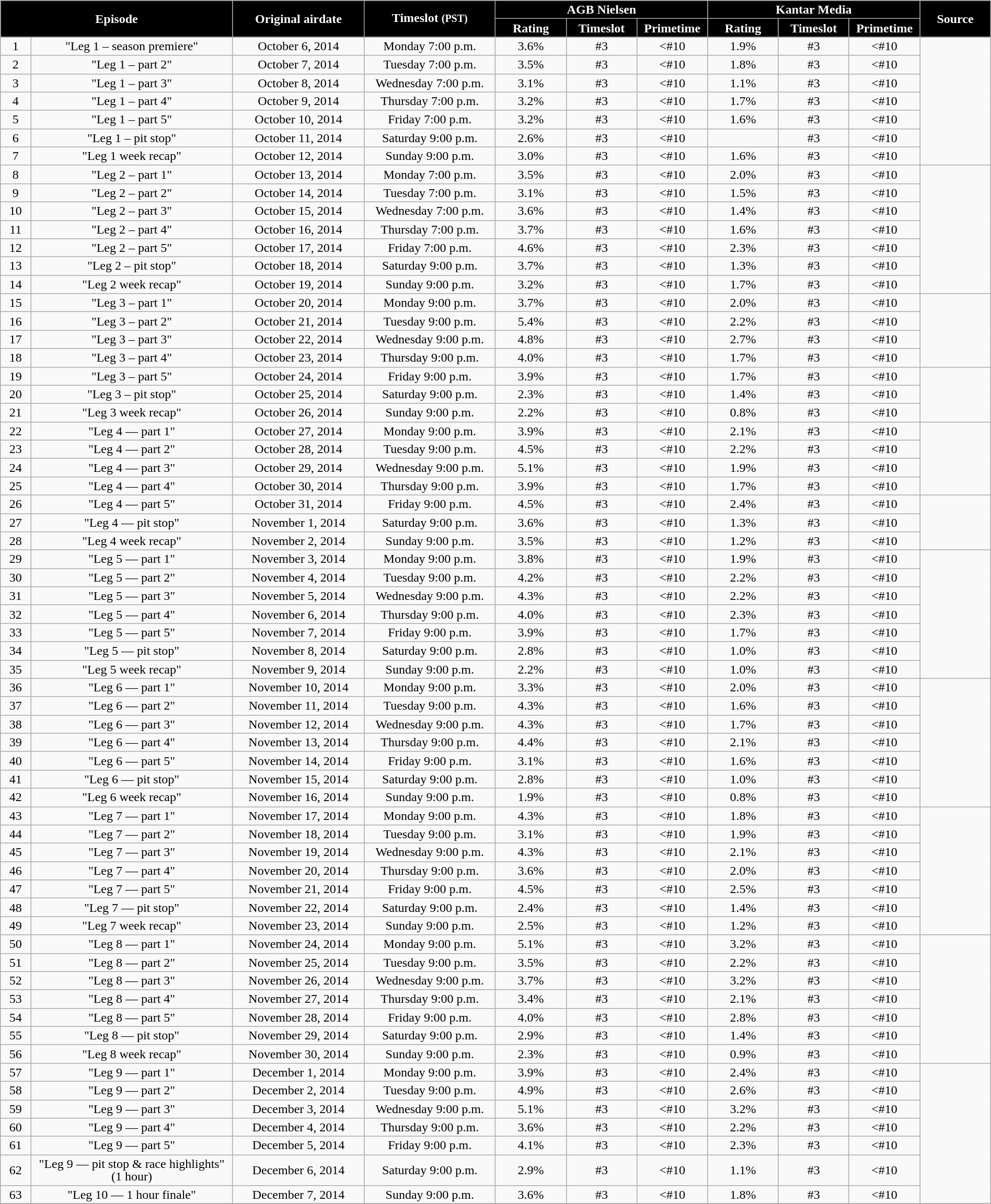<table class="wikitable" style="text-align:center; background:#f9f9f9; line-height:16px;" width="100%">
<tr>
<th style="background:black; color:white;" rowspan="2" colspan="2" width="23%">Episode</th>
<th style="background:black; color:white;" rowspan="2" width="13%">Original airdate</th>
<th style="background:black; color:white;" rowspan="2" width="13%">Timeslot <small>(PST)</small></th>
<th style="background:black; color:white;" colspan="3" width="21%">AGB Nielsen</th>
<th style="background:black; color:white;" colspan="3" width="21%">Kantar Media</th>
<th style="background:black; color:white;" rowspan="2" width="07%">Source</th>
</tr>
<tr>
<th style="background:black; color:white;" width="07%">Rating</th>
<th style="background:black; color:white;" width="07%">Timeslot</th>
<th style="background:black; color:white;" width="07%">Primetime</th>
<th style="background:black; color:white;" width="07%">Rating</th>
<th style="background:black; color:white;" width="07%">Timeslot</th>
<th style="background:black; color:white;" width="07%">Primetime</th>
</tr>
<tr>
<td width="03%">1</td>
<td>"Leg 1 – season premiere"</td>
<td>October 6, 2014</td>
<td>Monday 7:00 p.m.</td>
<td>3.6%</td>
<td>#3</td>
<td><#10</td>
<td>1.9%</td>
<td>#3</td>
<td><#10</td>
<td rowspan="7"></td>
</tr>
<tr>
<td width="03%">2</td>
<td>"Leg 1 – part 2"</td>
<td>October 7, 2014</td>
<td>Tuesday 7:00 p.m.</td>
<td>3.5%</td>
<td>#3</td>
<td><#10</td>
<td>1.8%</td>
<td>#3</td>
<td><#10</td>
</tr>
<tr>
<td width="03%">3</td>
<td>"Leg 1 – part 3"</td>
<td>October 8, 2014</td>
<td>Wednesday 7:00 p.m.</td>
<td>3.1%</td>
<td>#3</td>
<td><#10</td>
<td>1.1%</td>
<td>#3</td>
<td><#10</td>
</tr>
<tr>
<td width="03%">4</td>
<td>"Leg 1 – part 4"</td>
<td>October 9, 2014</td>
<td>Thursday 7:00 p.m.</td>
<td>3.2%</td>
<td>#3</td>
<td><#10</td>
<td>1.7%</td>
<td>#3</td>
<td><#10</td>
</tr>
<tr>
<td width="03%">5</td>
<td>"Leg 1 – part 5"</td>
<td>October 10, 2014</td>
<td>Friday 7:00 p.m.</td>
<td>3.2%</td>
<td>#3</td>
<td><#10</td>
<td>1.6%</td>
<td>#3</td>
<td><#10</td>
</tr>
<tr>
<td width="03%">6</td>
<td>"Leg 1 – pit stop"</td>
<td>October 11, 2014</td>
<td>Saturday 9:00 p.m.</td>
<td>2.6%</td>
<td>#3</td>
<td><#10</td>
<td></td>
<td>#3</td>
<td><#10</td>
</tr>
<tr>
<td width="03%">7</td>
<td>"Leg 1 week recap"</td>
<td>October 12, 2014</td>
<td>Sunday 9:00 p.m.</td>
<td>3.0%</td>
<td>#3</td>
<td><#10</td>
<td>1.6%</td>
<td>#3</td>
<td><#10</td>
</tr>
<tr>
<td width="03%">8</td>
<td>"Leg 2 – part 1"</td>
<td>October 13, 2014</td>
<td>Monday 7:00 p.m.</td>
<td>3.5%</td>
<td>#3</td>
<td><#10</td>
<td>2.0%</td>
<td>#3</td>
<td><#10</td>
<td rowspan="7"></td>
</tr>
<tr>
<td width="03%">9</td>
<td>"Leg 2 – part 2"</td>
<td>October 14, 2014</td>
<td>Tuesday 7:00 p.m.</td>
<td>3.1%</td>
<td>#3</td>
<td><#10</td>
<td>1.5%</td>
<td>#3</td>
<td><#10</td>
</tr>
<tr>
<td width="03%">10</td>
<td>"Leg 2 – part 3"</td>
<td>October 15, 2014</td>
<td>Wednesday 7:00 p.m.</td>
<td>3.6%</td>
<td>#3</td>
<td><#10</td>
<td>1.4%</td>
<td>#3</td>
<td><#10</td>
</tr>
<tr>
<td width="03%">11</td>
<td>"Leg 2 – part 4"</td>
<td>October 16, 2014</td>
<td>Thursday 7:00 p.m.</td>
<td>3.7%</td>
<td>#3</td>
<td><#10</td>
<td>1.6%</td>
<td>#3</td>
<td><#10</td>
</tr>
<tr>
<td width="03%">12</td>
<td>"Leg 2 – part 5"</td>
<td>October 17, 2014</td>
<td>Friday 7:00 p.m.</td>
<td>4.6%</td>
<td>#3</td>
<td><#10</td>
<td>2.3%</td>
<td>#3</td>
<td><#10</td>
</tr>
<tr>
<td width="03%">13</td>
<td>"Leg 2 – pit stop"</td>
<td>October 18, 2014</td>
<td>Saturday 9:00 p.m.</td>
<td>3.7%</td>
<td>#3</td>
<td><#10</td>
<td>1.3%</td>
<td>#3</td>
<td><#10</td>
</tr>
<tr>
<td width="03%">14</td>
<td>"Leg 2 week recap"</td>
<td>October 19, 2014</td>
<td>Sunday 9:00 p.m.</td>
<td>3.2%</td>
<td>#3</td>
<td><#10</td>
<td>1.7%</td>
<td>#3</td>
<td><#10</td>
</tr>
<tr>
<td width="03%">15</td>
<td>"Leg 3 – part 1"</td>
<td>October 20, 2014</td>
<td>Monday 9:00 p.m.</td>
<td>3.7%</td>
<td>#3</td>
<td><#10</td>
<td>2.0%</td>
<td>#3</td>
<td><#10</td>
<td rowspan="4"></td>
</tr>
<tr>
<td width="03%">16</td>
<td>"Leg 3 – part 2"</td>
<td>October 21, 2014</td>
<td>Tuesday 9:00 p.m.</td>
<td>5.4%</td>
<td>#3</td>
<td><#10</td>
<td>2.2%</td>
<td>#3</td>
<td><#10</td>
</tr>
<tr>
<td width="03%">17</td>
<td>"Leg 3 – part 3"</td>
<td>October 22, 2014</td>
<td>Wednesday 9:00 p.m.</td>
<td>4.8%</td>
<td>#3</td>
<td><#10</td>
<td>2.7%</td>
<td>#3</td>
<td><#10</td>
</tr>
<tr>
<td width="03%">18</td>
<td>"Leg 3 – part 4"</td>
<td>October 23, 2014</td>
<td>Thursday 9:00 p.m.</td>
<td>4.0%</td>
<td>#3</td>
<td><#10</td>
<td>1.7%</td>
<td>#3</td>
<td><#10</td>
</tr>
<tr>
<td width="03%">19</td>
<td>"Leg 3 – part 5"</td>
<td>October 24, 2014</td>
<td>Friday 9:00 p.m.</td>
<td>3.9%</td>
<td>#3</td>
<td><#10</td>
<td>1.7%</td>
<td>#3</td>
<td><#10</td>
<td rowspan="3"></td>
</tr>
<tr>
<td width="03%">20</td>
<td>"Leg 3 – pit stop"</td>
<td>October 25, 2014</td>
<td>Saturday 9:00 p.m.</td>
<td>2.3%</td>
<td>#3</td>
<td><#10</td>
<td>1.4%</td>
<td>#3</td>
<td><#10</td>
</tr>
<tr>
<td width="03%">21</td>
<td>"Leg 3 week recap"</td>
<td>October 26, 2014</td>
<td>Sunday 9:00 p.m.</td>
<td>2.2%</td>
<td>#3</td>
<td><#10</td>
<td>0.8%</td>
<td>#3</td>
<td><#10</td>
</tr>
<tr>
<td width="03%">22</td>
<td>"Leg 4 — part 1"</td>
<td>October 27, 2014</td>
<td>Monday 9:00 p.m.</td>
<td>3.9%</td>
<td>#3</td>
<td><#10</td>
<td>2.1%</td>
<td>#3</td>
<td><#10</td>
<td rowspan="4"></td>
</tr>
<tr>
<td width="03%">23</td>
<td>"Leg 4 — part 2"</td>
<td>October 28, 2014</td>
<td>Tuesday 9:00 p.m.</td>
<td>4.5%</td>
<td>#3</td>
<td><#10</td>
<td>2.2%</td>
<td>#3</td>
<td><#10</td>
</tr>
<tr>
<td width="03%">24</td>
<td>"Leg 4 — part 3"</td>
<td>October 29, 2014</td>
<td>Wednesday 9:00 p.m.</td>
<td>5.1%</td>
<td>#3</td>
<td><#10</td>
<td>1.9%</td>
<td>#3</td>
<td><#10</td>
</tr>
<tr>
<td width="03%">25</td>
<td>"Leg 4 — part 4"</td>
<td>October 30, 2014</td>
<td>Thursday 9:00 p.m.</td>
<td>3.9%</td>
<td>#3</td>
<td><#10</td>
<td>1.7%</td>
<td>#3</td>
<td><#10</td>
</tr>
<tr>
<td width="03%">26</td>
<td>"Leg 4 — part 5"</td>
<td>October 31, 2014</td>
<td>Friday 9:00 p.m.</td>
<td>4.5%</td>
<td>#3</td>
<td><#10</td>
<td>2.4%</td>
<td>#3</td>
<td><#10</td>
<td rowspan="3"></td>
</tr>
<tr>
<td width="03%">27</td>
<td>"Leg 4 — pit stop"</td>
<td>November 1, 2014</td>
<td>Saturday 9:00 p.m.</td>
<td>3.6%</td>
<td>#3</td>
<td><#10</td>
<td>1.3%</td>
<td>#3</td>
<td><#10</td>
</tr>
<tr>
<td width="03%">28</td>
<td>"Leg 4 week recap"</td>
<td>November 2, 2014</td>
<td>Sunday 9:00 p.m.</td>
<td>3.5%</td>
<td>#3</td>
<td><#10</td>
<td>1.2%</td>
<td>#3</td>
<td><#10</td>
</tr>
<tr>
<td width="03%">29</td>
<td>"Leg 5 — part 1"</td>
<td>November 3, 2014</td>
<td>Monday 9:00 p.m.</td>
<td>3.8%</td>
<td>#3</td>
<td><#10</td>
<td>1.9%</td>
<td>#3</td>
<td><#10</td>
<td rowspan="7"></td>
</tr>
<tr>
<td width="03%">30</td>
<td>"Leg 5 — part 2"</td>
<td>November 4, 2014</td>
<td>Tuesday 9:00 p.m.</td>
<td>4.2%</td>
<td>#3</td>
<td><#10</td>
<td>2.2%</td>
<td>#3</td>
<td><#10</td>
</tr>
<tr>
<td width="03%">31</td>
<td>"Leg 5 — part 3"</td>
<td>November 5, 2014</td>
<td>Wednesday 9:00 p.m.</td>
<td>4.3%</td>
<td>#3</td>
<td><#10</td>
<td>2.2%</td>
<td>#3</td>
<td><#10</td>
</tr>
<tr>
<td width="03%">32</td>
<td>"Leg 5 — part 4"</td>
<td>November 6, 2014</td>
<td>Thursday 9:00 p.m.</td>
<td>4.0%</td>
<td>#3</td>
<td><#10</td>
<td>2.3%</td>
<td>#3</td>
<td><#10</td>
</tr>
<tr>
<td width="03%">33</td>
<td>"Leg 5 — part 5"</td>
<td>November 7, 2014</td>
<td>Friday 9:00 p.m.</td>
<td>3.9%</td>
<td>#3</td>
<td><#10</td>
<td>1.7%</td>
<td>#3</td>
<td><#10</td>
</tr>
<tr>
<td width="03%">34</td>
<td>"Leg 5 — pit stop"</td>
<td>November 8, 2014</td>
<td>Saturday 9:00 p.m.</td>
<td>2.8%</td>
<td>#3</td>
<td><#10</td>
<td>1.0%</td>
<td>#3</td>
<td><#10</td>
</tr>
<tr>
<td width="03%">35</td>
<td>"Leg 5 week recap"</td>
<td>November 9, 2014</td>
<td>Sunday 9:00 p.m.</td>
<td>2.2%</td>
<td>#3</td>
<td><#10</td>
<td>1.0%</td>
<td>#3</td>
<td><#10</td>
</tr>
<tr>
<td width="03%">36</td>
<td>"Leg 6 — part 1"</td>
<td>November 10, 2014</td>
<td>Monday 9:00 p.m.</td>
<td>3.3%</td>
<td>#3</td>
<td><#10</td>
<td>2.0%</td>
<td>#3</td>
<td><#10</td>
<td rowspan="7"></td>
</tr>
<tr>
<td width="03%">37</td>
<td>"Leg 6 — part 2"</td>
<td>November 11, 2014</td>
<td>Tuesday 9:00 p.m.</td>
<td>4.3%</td>
<td>#3</td>
<td><#10</td>
<td>1.6%</td>
<td>#3</td>
<td><#10</td>
</tr>
<tr>
<td width="03%">38</td>
<td>"Leg 6 — part 3"</td>
<td>November 12, 2014</td>
<td>Wednesday 9:00 p.m.</td>
<td>4.3%</td>
<td>#3</td>
<td><#10</td>
<td>1.7%</td>
<td>#3</td>
<td><#10</td>
</tr>
<tr>
<td width="03%">39</td>
<td>"Leg 6 — part 4"</td>
<td>November 13, 2014</td>
<td>Thursday 9:00 p.m.</td>
<td>4.4%</td>
<td>#3</td>
<td><#10</td>
<td>2.1%</td>
<td>#3</td>
<td><#10</td>
</tr>
<tr>
<td width="03%">40</td>
<td>"Leg 6 — part 5"</td>
<td>November 14, 2014</td>
<td>Friday 9:00 p.m.</td>
<td>3.1%</td>
<td>#3</td>
<td><#10</td>
<td>1.6%</td>
<td>#3</td>
<td><#10</td>
</tr>
<tr>
<td width="03%">41</td>
<td>"Leg 6 — pit stop"</td>
<td>November 15, 2014</td>
<td>Saturday 9:00 p.m.</td>
<td>2.8%</td>
<td>#3</td>
<td><#10</td>
<td>1.0%</td>
<td>#3</td>
<td><#10</td>
</tr>
<tr>
<td width="03%">42</td>
<td>"Leg 6 week recap"</td>
<td>November 16, 2014</td>
<td>Sunday 9:00 p.m.</td>
<td>1.9%</td>
<td>#3</td>
<td><#10</td>
<td>0.8%</td>
<td>#3</td>
<td><#10</td>
</tr>
<tr>
<td width="03%">43</td>
<td>"Leg 7 — part 1"</td>
<td>November 17, 2014</td>
<td>Monday 9:00 p.m.</td>
<td>4.3%</td>
<td>#3</td>
<td><#10</td>
<td>1.8%</td>
<td>#3</td>
<td><#10</td>
<td rowspan="7"></td>
</tr>
<tr>
<td width="03%">44</td>
<td>"Leg 7 — part 2"</td>
<td>November 18, 2014</td>
<td>Tuesday 9:00 p.m.</td>
<td>3.1%</td>
<td>#3</td>
<td><#10</td>
<td>1.9%</td>
<td>#3</td>
<td><#10</td>
</tr>
<tr>
<td width="03%">45</td>
<td>"Leg 7 — part 3"</td>
<td>November 19, 2014</td>
<td>Wednesday 9:00 p.m.</td>
<td>4.3%</td>
<td>#3</td>
<td><#10</td>
<td>2.1%</td>
<td>#3</td>
<td><#10</td>
</tr>
<tr>
<td width="03%">46</td>
<td>"Leg 7 — part 4"</td>
<td>November 20, 2014</td>
<td>Thursday 9:00 p.m.</td>
<td>3.6%</td>
<td>#3</td>
<td><#10</td>
<td>2.0%</td>
<td>#3</td>
<td><#10</td>
</tr>
<tr>
<td width="03%">47</td>
<td>"Leg 7 — part 5"</td>
<td>November 21, 2014</td>
<td>Friday 9:00 p.m.</td>
<td>4.5%</td>
<td>#3</td>
<td><#10</td>
<td>2.5%</td>
<td>#3</td>
<td><#10</td>
</tr>
<tr>
<td width="03%">48</td>
<td>"Leg 7 — pit stop"</td>
<td>November 22, 2014</td>
<td>Saturday 9:00 p.m.</td>
<td>2.4%</td>
<td>#3</td>
<td><#10</td>
<td>1.4%</td>
<td>#3</td>
<td><#10</td>
</tr>
<tr>
<td width="03%">49</td>
<td>"Leg 7 week recap"</td>
<td>November 23, 2014</td>
<td>Sunday 9:00 p.m.</td>
<td>2.5%</td>
<td>#3</td>
<td><#10</td>
<td>1.2%</td>
<td>#3</td>
<td><#10</td>
</tr>
<tr>
<td width="03%">50</td>
<td>"Leg 8 — part 1"</td>
<td>November 24, 2014</td>
<td>Monday 9:00 p.m.</td>
<td>5.1%</td>
<td>#3</td>
<td><#10</td>
<td>3.2%</td>
<td>#3</td>
<td><#10</td>
<td rowspan="7"></td>
</tr>
<tr>
<td width="03%">51</td>
<td>"Leg 8 — part 2"</td>
<td>November 25, 2014</td>
<td>Tuesday 9:00 p.m.</td>
<td>3.5%</td>
<td>#3</td>
<td><#10</td>
<td>2.2%</td>
<td>#3</td>
<td><#10</td>
</tr>
<tr>
<td width="03%">52</td>
<td>"Leg 8 — part 3"</td>
<td>November 26, 2014</td>
<td>Wednesday 9:00 p.m.</td>
<td>3.7%</td>
<td>#3</td>
<td><#10</td>
<td>3.2%</td>
<td>#3</td>
<td><#10</td>
</tr>
<tr>
<td width="03%">53</td>
<td>"Leg 8 — part 4"</td>
<td>November 27, 2014</td>
<td>Thursday 9:00 p.m.</td>
<td>3.4%</td>
<td>#3</td>
<td><#10</td>
<td>2.1%</td>
<td>#3</td>
<td><#10</td>
</tr>
<tr>
<td width="03%">54</td>
<td>"Leg 8 — part 5"</td>
<td>November 28, 2014</td>
<td>Friday 9:00 p.m.</td>
<td>4.0%</td>
<td>#3</td>
<td><#10</td>
<td>2.8%</td>
<td>#3</td>
<td><#10</td>
</tr>
<tr>
<td width="03%">55</td>
<td>"Leg 8 — pit stop"</td>
<td>November 29, 2014</td>
<td>Saturday 9:00 p.m.</td>
<td>2.9%</td>
<td>#3</td>
<td><#10</td>
<td>1.4%</td>
<td>#3</td>
<td><#10</td>
</tr>
<tr>
<td width="03%">56</td>
<td>"Leg 8 week recap"</td>
<td>November 30, 2014</td>
<td>Sunday 9:00 p.m.</td>
<td>2.3%</td>
<td>#3</td>
<td><#10</td>
<td>0.9%</td>
<td>#3</td>
<td><#10</td>
</tr>
<tr>
<td width="03%">57</td>
<td>"Leg 9 — part 1"</td>
<td>December 1, 2014</td>
<td>Monday 9:00 p.m.</td>
<td>3.9%</td>
<td>#3</td>
<td><#10</td>
<td>2.4%</td>
<td>#3</td>
<td><#10</td>
<td rowspan="7"></td>
</tr>
<tr>
<td width="03%">58</td>
<td>"Leg 9 — part 2"</td>
<td>December 2, 2014</td>
<td>Tuesday 9:00 p.m.</td>
<td>4.9%</td>
<td>#3</td>
<td><#10</td>
<td>2.6%</td>
<td>#3</td>
<td><#10</td>
</tr>
<tr>
<td width="03%">59</td>
<td>"Leg 9 — part 3"</td>
<td>December 3, 2014</td>
<td>Wednesday 9:00 p.m.</td>
<td>5.1%</td>
<td>#3</td>
<td><#10</td>
<td>3.2%</td>
<td>#3</td>
<td><#10</td>
</tr>
<tr>
<td width="03%">60</td>
<td>"Leg 9 — part 4"</td>
<td>December 4, 2014</td>
<td>Thursday 9:00 p.m.</td>
<td>3.6%</td>
<td>#3</td>
<td><#10</td>
<td>2.2%</td>
<td>#3</td>
<td><#10</td>
</tr>
<tr>
<td width="03%">61</td>
<td>"Leg 9 — part 5"</td>
<td>December 5, 2014</td>
<td>Friday 9:00 p.m.</td>
<td>4.1%</td>
<td>#3</td>
<td><#10</td>
<td>2.3%</td>
<td>#3</td>
<td><#10</td>
</tr>
<tr>
<td width="03%">62</td>
<td>"Leg 9 — pit stop & race highlights" (1 hour)</td>
<td>December 6, 2014</td>
<td>Saturday 9:00 p.m.</td>
<td>2.9%</td>
<td>#3</td>
<td><#10</td>
<td>1.1%</td>
<td>#3</td>
<td><#10</td>
</tr>
<tr>
<td width="03%">63</td>
<td>"Leg 10 — 1 hour finale"</td>
<td>December 7, 2014</td>
<td>Sunday 9:00 p.m.</td>
<td>3.6%</td>
<td>#3</td>
<td><#10</td>
<td>1.8%</td>
<td>#3</td>
<td><#10</td>
</tr>
<tr>
</tr>
</table>
